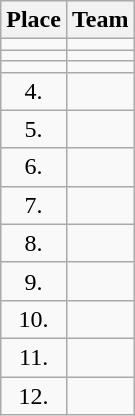<table class="wikitable">
<tr>
<th>Place</th>
<th>Team</th>
</tr>
<tr>
<td align="center"></td>
<td></td>
</tr>
<tr>
<td align="center"></td>
<td></td>
</tr>
<tr>
<td align="center"></td>
<td></td>
</tr>
<tr>
<td align="center">4.</td>
<td></td>
</tr>
<tr>
<td align="center">5.</td>
<td></td>
</tr>
<tr>
<td align="center">6.</td>
<td></td>
</tr>
<tr>
<td align="center">7.</td>
<td></td>
</tr>
<tr>
<td align="center">8.</td>
<td></td>
</tr>
<tr>
<td align="center">9.</td>
<td></td>
</tr>
<tr>
<td align="center">10.</td>
<td></td>
</tr>
<tr>
<td align="center">11.</td>
<td></td>
</tr>
<tr>
<td align="center">12.</td>
<td></td>
</tr>
</table>
